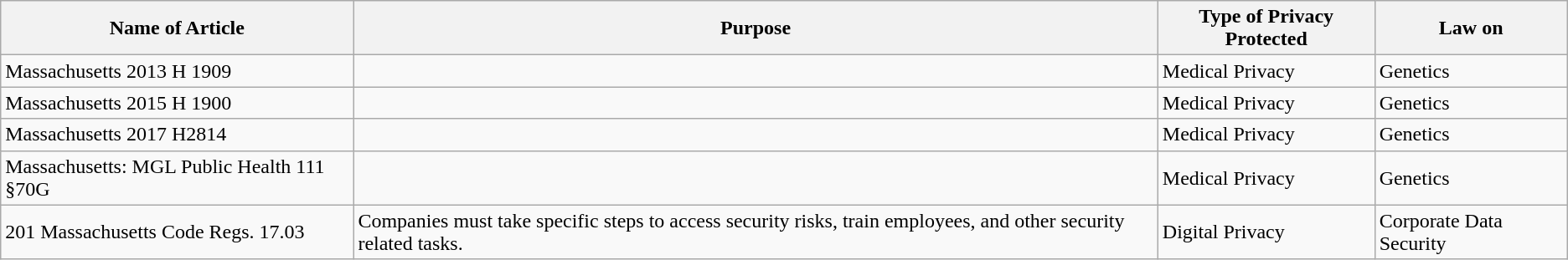<table class="wikitable">
<tr>
<th>Name of Article</th>
<th>Purpose</th>
<th>Type of Privacy Protected</th>
<th>Law on</th>
</tr>
<tr>
<td>Massachusetts 2013 H 1909</td>
<td></td>
<td>Medical Privacy</td>
<td>Genetics</td>
</tr>
<tr>
<td>Massachusetts 2015 H 1900</td>
<td></td>
<td>Medical Privacy</td>
<td>Genetics</td>
</tr>
<tr>
<td>Massachusetts 2017 H2814</td>
<td></td>
<td>Medical Privacy</td>
<td>Genetics</td>
</tr>
<tr>
<td>Massachusetts: MGL Public Health 111 §70G</td>
<td></td>
<td>Medical Privacy</td>
<td>Genetics</td>
</tr>
<tr>
<td>201 Massachusetts Code Regs. 17.03</td>
<td>Companies must take specific steps to access security risks, train employees, and other security related tasks.</td>
<td>Digital Privacy</td>
<td>Corporate Data Security</td>
</tr>
</table>
